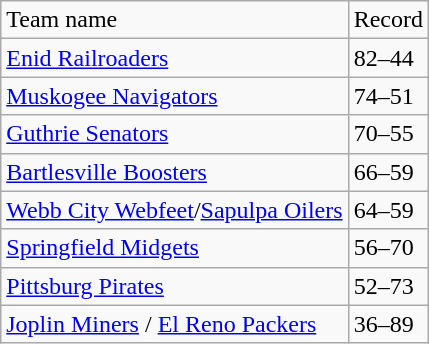<table class="wikitable">
<tr>
<td>Team name</td>
<td>Record</td>
</tr>
<tr>
<td><a href='#'>Enid Railroaders</a></td>
<td>82–44</td>
</tr>
<tr>
<td><a href='#'>Muskogee Navigators</a></td>
<td>74–51</td>
</tr>
<tr>
<td><a href='#'>Guthrie Senators</a></td>
<td>70–55</td>
</tr>
<tr>
<td><a href='#'>Bartlesville Boosters</a></td>
<td>66–59</td>
</tr>
<tr>
<td><a href='#'>Webb City Webfeet</a>/<a href='#'>Sapulpa Oilers</a></td>
<td>64–59</td>
</tr>
<tr>
<td><a href='#'>Springfield Midgets</a></td>
<td>56–70</td>
</tr>
<tr>
<td><a href='#'>Pittsburg Pirates</a></td>
<td>52–73</td>
</tr>
<tr>
<td><a href='#'>Joplin Miners</a> / <a href='#'>El Reno Packers</a></td>
<td>36–89</td>
</tr>
</table>
